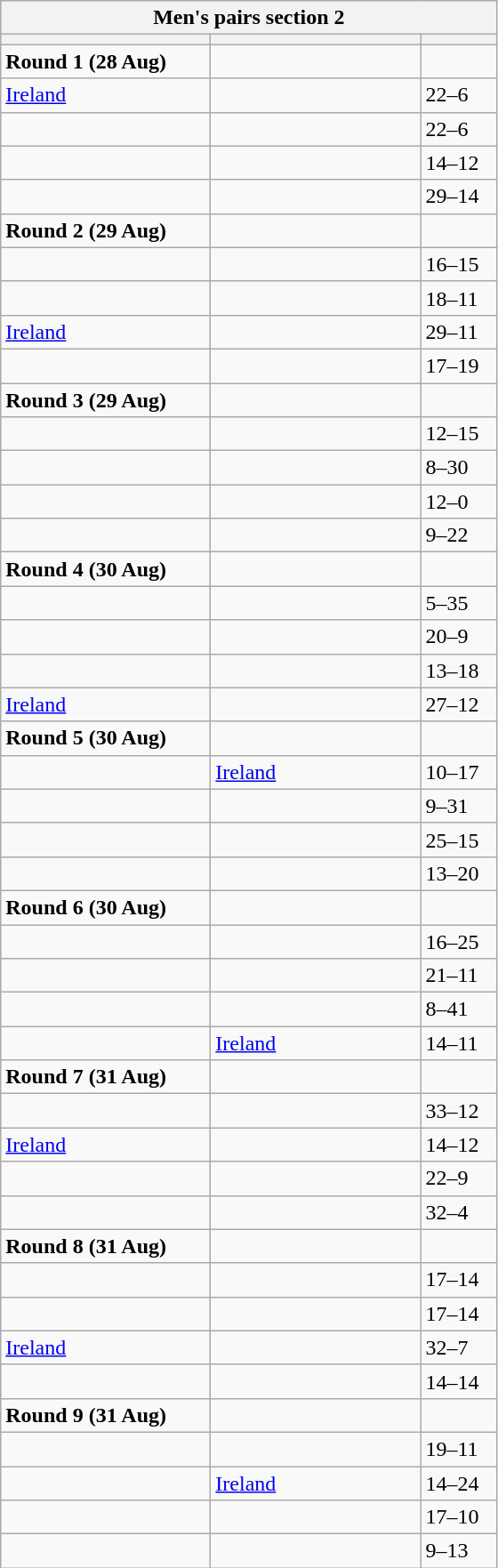<table class="wikitable">
<tr>
<th colspan="3">Men's pairs section 2</th>
</tr>
<tr>
<th width=150></th>
<th width=150></th>
<th width=50></th>
</tr>
<tr>
<td><strong>Round 1 (28 Aug)</strong></td>
<td></td>
<td></td>
</tr>
<tr>
<td> <a href='#'>Ireland</a></td>
<td></td>
<td>22–6</td>
</tr>
<tr>
<td></td>
<td></td>
<td>22–6</td>
</tr>
<tr>
<td></td>
<td></td>
<td>14–12</td>
</tr>
<tr>
<td></td>
<td></td>
<td>29–14</td>
</tr>
<tr>
<td><strong>Round 2 (29 Aug)</strong></td>
<td></td>
<td></td>
</tr>
<tr>
<td></td>
<td></td>
<td>16–15</td>
</tr>
<tr>
<td></td>
<td></td>
<td>18–11</td>
</tr>
<tr>
<td> <a href='#'>Ireland</a></td>
<td></td>
<td>29–11</td>
</tr>
<tr>
<td></td>
<td></td>
<td>17–19</td>
</tr>
<tr>
<td><strong>Round 3 (29 Aug)</strong></td>
<td></td>
<td></td>
</tr>
<tr>
<td></td>
<td></td>
<td>12–15</td>
</tr>
<tr>
<td></td>
<td></td>
<td>8–30</td>
</tr>
<tr>
<td></td>
<td></td>
<td>12–0</td>
</tr>
<tr>
<td></td>
<td></td>
<td>9–22</td>
</tr>
<tr>
<td><strong>Round 4 (30 Aug)</strong></td>
<td></td>
<td></td>
</tr>
<tr>
<td></td>
<td></td>
<td>5–35</td>
</tr>
<tr>
<td></td>
<td></td>
<td>20–9</td>
</tr>
<tr>
<td></td>
<td></td>
<td>13–18</td>
</tr>
<tr>
<td> <a href='#'>Ireland</a></td>
<td></td>
<td>27–12</td>
</tr>
<tr>
<td><strong>Round 5 (30 Aug)</strong></td>
<td></td>
<td></td>
</tr>
<tr>
<td></td>
<td> <a href='#'>Ireland</a></td>
<td>10–17</td>
</tr>
<tr>
<td></td>
<td></td>
<td>9–31</td>
</tr>
<tr>
<td></td>
<td></td>
<td>25–15</td>
</tr>
<tr>
<td></td>
<td></td>
<td>13–20</td>
</tr>
<tr>
<td><strong>Round 6  (30 Aug)</strong></td>
<td></td>
<td></td>
</tr>
<tr>
<td></td>
<td></td>
<td>16–25</td>
</tr>
<tr>
<td></td>
<td></td>
<td>21–11</td>
</tr>
<tr>
<td></td>
<td></td>
<td>8–41</td>
</tr>
<tr>
<td></td>
<td> <a href='#'>Ireland</a></td>
<td>14–11</td>
</tr>
<tr>
<td><strong>Round 7 (31 Aug)</strong></td>
<td></td>
<td></td>
</tr>
<tr>
<td></td>
<td></td>
<td>33–12</td>
</tr>
<tr>
<td> <a href='#'>Ireland</a></td>
<td></td>
<td>14–12</td>
</tr>
<tr>
<td></td>
<td></td>
<td>22–9</td>
</tr>
<tr>
<td></td>
<td></td>
<td>32–4</td>
</tr>
<tr>
<td><strong>Round 8 (31 Aug)</strong></td>
<td></td>
<td></td>
</tr>
<tr>
<td></td>
<td></td>
<td>17–14</td>
</tr>
<tr>
<td></td>
<td></td>
<td>17–14</td>
</tr>
<tr>
<td> <a href='#'>Ireland</a></td>
<td></td>
<td>32–7</td>
</tr>
<tr>
<td></td>
<td></td>
<td>14–14</td>
</tr>
<tr>
<td><strong>Round 9 (31 Aug)</strong></td>
<td></td>
<td></td>
</tr>
<tr>
<td></td>
<td></td>
<td>19–11</td>
</tr>
<tr>
<td></td>
<td> <a href='#'>Ireland</a></td>
<td>14–24</td>
</tr>
<tr>
<td></td>
<td></td>
<td>17–10</td>
</tr>
<tr>
<td></td>
<td></td>
<td>9–13</td>
</tr>
</table>
